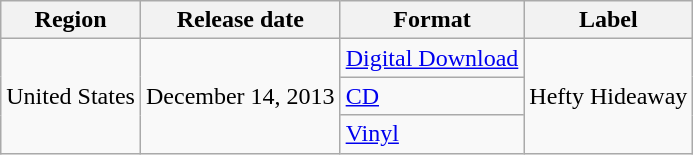<table class="wikitable">
<tr>
<th>Region</th>
<th>Release date</th>
<th>Format</th>
<th>Label</th>
</tr>
<tr>
<td rowspan="3">United States</td>
<td rowspan="3">December 14, 2013</td>
<td><a href='#'>Digital Download</a></td>
<td rowspan="3">Hefty Hideaway</td>
</tr>
<tr>
<td><a href='#'>CD</a></td>
</tr>
<tr>
<td><a href='#'>Vinyl</a></td>
</tr>
</table>
